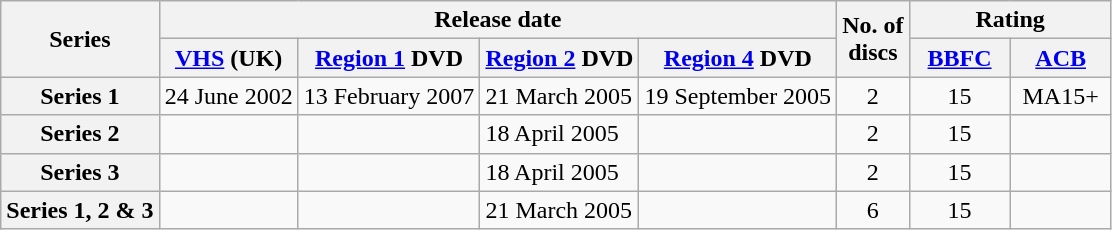<table class="wikitable">
<tr>
<th rowspan="2">Series</th>
<th colspan="4">Release date</th>
<th rowspan="2">No. of<br>discs</th>
<th colspan="2">Rating</th>
</tr>
<tr>
<th><a href='#'>VHS</a> (UK)</th>
<th><a href='#'>Region 1</a> DVD</th>
<th><a href='#'>Region 2</a> DVD</th>
<th><a href='#'>Region 4</a> DVD</th>
<th width="60"><a href='#'>BBFC</a></th>
<th width="60"><a href='#'>ACB</a></th>
</tr>
<tr>
<th>Series 1</th>
<td>24 June 2002</td>
<td>13 February 2007</td>
<td>21 March 2005</td>
<td>19 September 2005</td>
<td align="center">2</td>
<td align="center">15</td>
<td align="center">MA15+</td>
</tr>
<tr>
<th>Series 2</th>
<td></td>
<td></td>
<td>18 April 2005</td>
<td></td>
<td align="center">2</td>
<td align="center">15</td>
<td></td>
</tr>
<tr>
<th>Series 3</th>
<td></td>
<td></td>
<td>18 April 2005</td>
<td></td>
<td align="center">2</td>
<td align="center">15</td>
<td></td>
</tr>
<tr>
<th>Series 1, 2 & 3</th>
<td></td>
<td></td>
<td>21 March 2005</td>
<td></td>
<td align="center">6</td>
<td align="center">15</td>
<td></td>
</tr>
</table>
